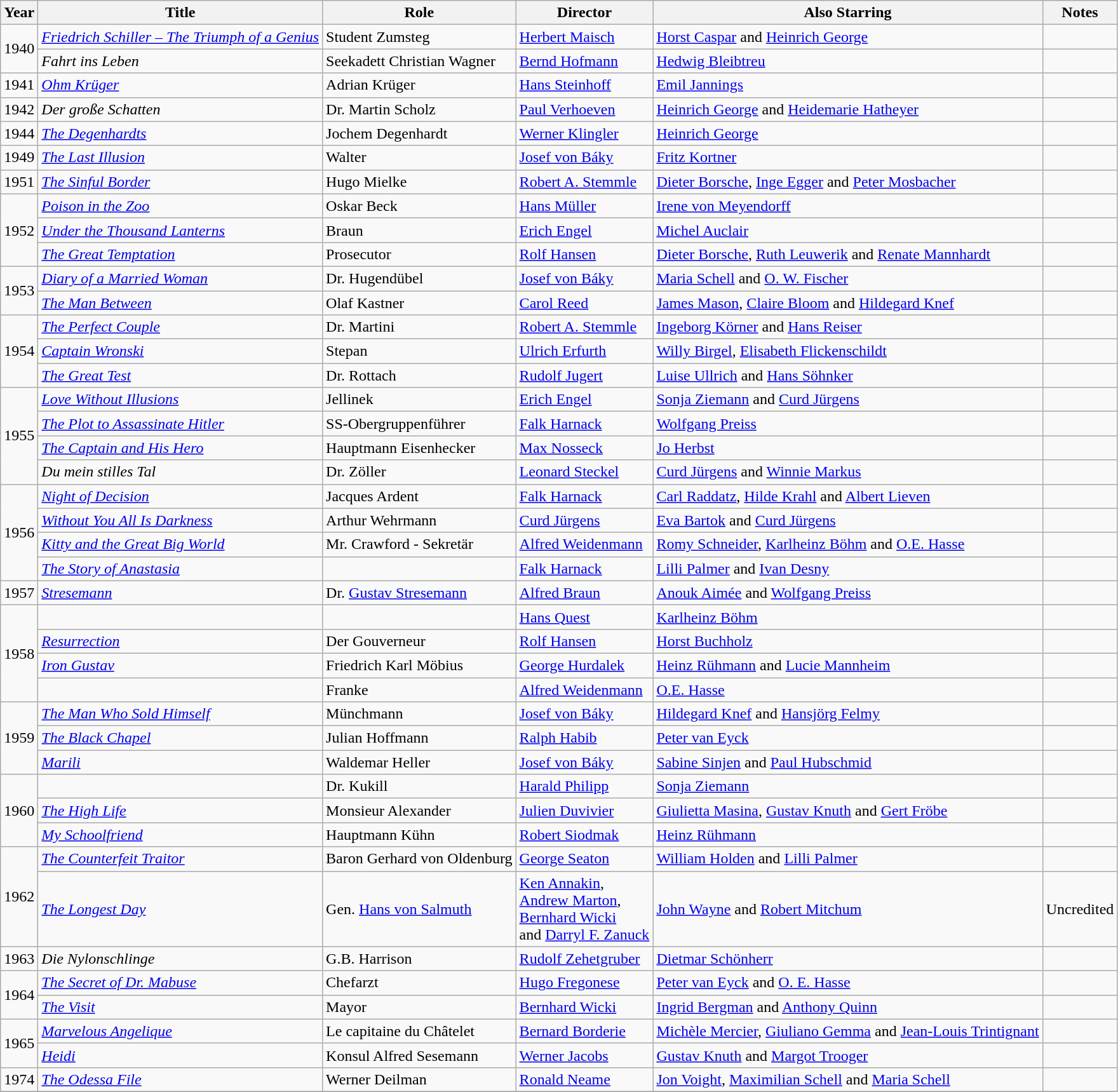<table class="wikitable">
<tr>
<th>Year</th>
<th>Title</th>
<th>Role</th>
<th>Director</th>
<th>Also Starring</th>
<th>Notes</th>
</tr>
<tr>
<td rowspan=2>1940</td>
<td><em><a href='#'>Friedrich Schiller – The Triumph of a Genius</a></em></td>
<td>Student Zumsteg</td>
<td><a href='#'>Herbert Maisch</a></td>
<td><a href='#'>Horst Caspar</a> and <a href='#'>Heinrich George</a></td>
<td></td>
</tr>
<tr>
<td><em>Fahrt ins Leben</em></td>
<td>Seekadett Christian Wagner</td>
<td><a href='#'>Bernd Hofmann</a></td>
<td><a href='#'>Hedwig Bleibtreu</a></td>
<td></td>
</tr>
<tr>
<td>1941</td>
<td><em><a href='#'>Ohm Krüger</a></em></td>
<td>Adrian Krüger</td>
<td><a href='#'>Hans Steinhoff</a></td>
<td><a href='#'>Emil Jannings</a></td>
<td></td>
</tr>
<tr>
<td>1942</td>
<td><em>Der große Schatten</em></td>
<td>Dr. Martin Scholz</td>
<td><a href='#'>Paul Verhoeven</a></td>
<td><a href='#'>Heinrich George</a> and <a href='#'>Heidemarie Hatheyer</a></td>
<td></td>
</tr>
<tr>
<td>1944</td>
<td><em><a href='#'>The Degenhardts</a></em></td>
<td>Jochem Degenhardt</td>
<td><a href='#'>Werner Klingler</a></td>
<td><a href='#'>Heinrich George</a></td>
<td></td>
</tr>
<tr>
<td>1949</td>
<td><em><a href='#'>The Last Illusion</a></em></td>
<td>Walter</td>
<td><a href='#'>Josef von Báky</a></td>
<td><a href='#'>Fritz Kortner</a></td>
<td></td>
</tr>
<tr>
<td>1951</td>
<td><em><a href='#'>The Sinful Border</a></em></td>
<td>Hugo Mielke</td>
<td><a href='#'>Robert A. Stemmle</a></td>
<td><a href='#'>Dieter Borsche</a>, <a href='#'>Inge Egger</a> and <a href='#'>Peter Mosbacher</a></td>
<td></td>
</tr>
<tr>
<td rowspan=3>1952</td>
<td><em><a href='#'>Poison in the Zoo</a></em></td>
<td>Oskar Beck</td>
<td><a href='#'>Hans Müller</a></td>
<td><a href='#'>Irene von Meyendorff</a></td>
<td></td>
</tr>
<tr>
<td><em><a href='#'>Under the Thousand Lanterns</a></em></td>
<td>Braun</td>
<td><a href='#'>Erich Engel</a></td>
<td><a href='#'>Michel Auclair</a></td>
<td></td>
</tr>
<tr>
<td><em><a href='#'>The Great Temptation</a></em></td>
<td>Prosecutor</td>
<td><a href='#'>Rolf Hansen</a></td>
<td><a href='#'>Dieter Borsche</a>, <a href='#'>Ruth Leuwerik</a>	and <a href='#'>Renate Mannhardt</a></td>
<td></td>
</tr>
<tr>
<td rowspan=2>1953</td>
<td><em><a href='#'>Diary of a Married Woman</a></em></td>
<td>Dr. Hugendübel</td>
<td><a href='#'>Josef von Báky</a></td>
<td><a href='#'>Maria Schell</a> and <a href='#'>O. W. Fischer</a></td>
<td></td>
</tr>
<tr>
<td><em><a href='#'>The Man Between</a></em></td>
<td>Olaf Kastner</td>
<td><a href='#'>Carol Reed</a></td>
<td><a href='#'>James Mason</a>, <a href='#'>Claire Bloom</a> and <a href='#'>Hildegard Knef</a></td>
<td></td>
</tr>
<tr>
<td rowspan=3>1954</td>
<td><em><a href='#'>The Perfect Couple</a></em></td>
<td>Dr. Martini</td>
<td><a href='#'>Robert A. Stemmle</a></td>
<td><a href='#'>Ingeborg Körner</a> and <a href='#'>Hans Reiser</a></td>
<td></td>
</tr>
<tr>
<td><em><a href='#'>Captain Wronski</a></em></td>
<td>Stepan</td>
<td><a href='#'>Ulrich Erfurth</a></td>
<td><a href='#'>Willy Birgel</a>, <a href='#'>Elisabeth Flickenschildt</a></td>
<td></td>
</tr>
<tr>
<td><em><a href='#'>The Great Test</a></em></td>
<td>Dr. Rottach</td>
<td><a href='#'>Rudolf Jugert</a></td>
<td><a href='#'>Luise Ullrich</a> and <a href='#'>Hans Söhnker</a></td>
<td></td>
</tr>
<tr>
<td rowspan=4>1955</td>
<td><em><a href='#'>Love Without Illusions</a></em></td>
<td>Jellinek</td>
<td><a href='#'>Erich Engel</a></td>
<td><a href='#'>Sonja Ziemann</a> and <a href='#'>Curd Jürgens</a></td>
<td></td>
</tr>
<tr>
<td><em><a href='#'>The Plot to Assassinate Hitler</a></em></td>
<td>SS-Obergruppenführer</td>
<td><a href='#'>Falk Harnack</a></td>
<td><a href='#'>Wolfgang Preiss</a></td>
<td></td>
</tr>
<tr>
<td><em><a href='#'>The Captain and His Hero</a></em></td>
<td>Hauptmann Eisenhecker</td>
<td><a href='#'>Max Nosseck</a></td>
<td><a href='#'>Jo Herbst</a></td>
<td></td>
</tr>
<tr>
<td><em>Du mein stilles Tal</em></td>
<td>Dr. Zöller</td>
<td><a href='#'>Leonard Steckel</a></td>
<td><a href='#'>Curd Jürgens</a> and <a href='#'>Winnie Markus</a></td>
<td></td>
</tr>
<tr>
<td rowspan=4>1956</td>
<td><em><a href='#'>Night of Decision</a></em></td>
<td>Jacques Ardent</td>
<td><a href='#'>Falk Harnack</a></td>
<td><a href='#'>Carl Raddatz</a>, <a href='#'>Hilde Krahl</a> and <a href='#'>Albert Lieven</a></td>
<td></td>
</tr>
<tr>
<td><em><a href='#'>Without You All Is Darkness</a></em></td>
<td>Arthur Wehrmann</td>
<td><a href='#'>Curd Jürgens</a></td>
<td><a href='#'>Eva Bartok</a> and <a href='#'>Curd Jürgens</a></td>
<td></td>
</tr>
<tr>
<td><em><a href='#'>Kitty and the Great Big World</a></em></td>
<td>Mr. Crawford - Sekretär</td>
<td><a href='#'>Alfred Weidenmann</a></td>
<td><a href='#'>Romy Schneider</a>, <a href='#'>Karlheinz Böhm</a> and <a href='#'>O.E. Hasse</a></td>
<td></td>
</tr>
<tr>
<td><em><a href='#'>The Story of Anastasia</a></em></td>
<td></td>
<td><a href='#'>Falk Harnack</a></td>
<td><a href='#'>Lilli Palmer</a> and <a href='#'>Ivan Desny</a></td>
<td></td>
</tr>
<tr>
<td>1957</td>
<td><em><a href='#'>Stresemann</a></em></td>
<td>Dr. <a href='#'>Gustav Stresemann</a></td>
<td><a href='#'>Alfred Braun</a></td>
<td><a href='#'>Anouk Aimée</a> and <a href='#'>Wolfgang Preiss</a></td>
<td></td>
</tr>
<tr>
<td rowspan=4>1958</td>
<td><em></em></td>
<td></td>
<td><a href='#'>Hans Quest</a></td>
<td><a href='#'>Karlheinz Böhm</a></td>
<td></td>
</tr>
<tr>
<td><em><a href='#'>Resurrection</a></em></td>
<td>Der Gouverneur</td>
<td><a href='#'>Rolf Hansen</a></td>
<td><a href='#'>Horst Buchholz</a></td>
<td></td>
</tr>
<tr>
<td><em><a href='#'>Iron Gustav</a></em></td>
<td>Friedrich Karl Möbius</td>
<td><a href='#'>George Hurdalek</a></td>
<td><a href='#'>Heinz Rühmann</a> and <a href='#'>Lucie Mannheim</a></td>
<td></td>
</tr>
<tr>
<td><em></em></td>
<td>Franke</td>
<td><a href='#'>Alfred Weidenmann</a></td>
<td><a href='#'>O.E. Hasse</a></td>
<td></td>
</tr>
<tr>
<td rowspan=3>1959</td>
<td><em><a href='#'>The Man Who Sold Himself</a></em></td>
<td>Münchmann</td>
<td><a href='#'>Josef von Báky</a></td>
<td><a href='#'>Hildegard Knef</a> and <a href='#'>Hansjörg Felmy</a></td>
<td></td>
</tr>
<tr>
<td><em><a href='#'>The Black Chapel</a></em></td>
<td>Julian Hoffmann</td>
<td><a href='#'>Ralph Habib</a></td>
<td><a href='#'>Peter van Eyck</a></td>
<td></td>
</tr>
<tr>
<td><em><a href='#'>Marili</a></em></td>
<td>Waldemar Heller</td>
<td><a href='#'>Josef von Báky</a></td>
<td><a href='#'>Sabine Sinjen</a> and <a href='#'>Paul Hubschmid</a></td>
<td></td>
</tr>
<tr>
<td rowspan=3>1960</td>
<td><em></em></td>
<td>Dr. Kukill</td>
<td><a href='#'>Harald Philipp</a></td>
<td><a href='#'>Sonja Ziemann</a></td>
<td></td>
</tr>
<tr>
<td><em><a href='#'>The High Life</a></em></td>
<td>Monsieur Alexander</td>
<td><a href='#'>Julien Duvivier</a></td>
<td><a href='#'>Giulietta Masina</a>, <a href='#'>Gustav Knuth</a> and <a href='#'>Gert Fröbe</a></td>
<td></td>
</tr>
<tr>
<td><em><a href='#'>My Schoolfriend</a></em></td>
<td>Hauptmann Kühn</td>
<td><a href='#'>Robert Siodmak</a></td>
<td><a href='#'>Heinz Rühmann</a></td>
<td></td>
</tr>
<tr>
<td rowspan=2>1962</td>
<td><em><a href='#'>The Counterfeit Traitor</a></em></td>
<td>Baron Gerhard von Oldenburg</td>
<td><a href='#'>George Seaton</a></td>
<td><a href='#'>William Holden</a> and <a href='#'>Lilli Palmer</a></td>
<td></td>
</tr>
<tr>
<td><em><a href='#'>The Longest Day</a></em></td>
<td>Gen. <a href='#'>Hans von Salmuth</a></td>
<td><a href='#'>Ken Annakin</a>, <br> <a href='#'>Andrew Marton</a>, <br> <a href='#'>Bernhard Wicki</a> <br> and <a href='#'>Darryl F. Zanuck</a></td>
<td><a href='#'>John Wayne</a> and <a href='#'>Robert Mitchum</a></td>
<td>Uncredited</td>
</tr>
<tr>
<td>1963</td>
<td><em>Die Nylonschlinge</em></td>
<td>G.B. Harrison</td>
<td><a href='#'>Rudolf Zehetgruber</a></td>
<td><a href='#'>Dietmar Schönherr</a></td>
<td></td>
</tr>
<tr>
<td rowspan=2>1964</td>
<td><em><a href='#'>The Secret of Dr. Mabuse</a></em></td>
<td>Chefarzt</td>
<td><a href='#'>Hugo Fregonese</a></td>
<td><a href='#'>Peter van Eyck</a> and <a href='#'>O. E. Hasse</a></td>
<td></td>
</tr>
<tr>
<td><em><a href='#'>The Visit</a></em></td>
<td>Mayor</td>
<td><a href='#'>Bernhard Wicki</a></td>
<td><a href='#'>Ingrid Bergman</a> and <a href='#'>Anthony Quinn</a></td>
<td></td>
</tr>
<tr>
<td rowspan=2>1965</td>
<td><em><a href='#'>Marvelous Angelique</a></em></td>
<td>Le capitaine du Châtelet</td>
<td><a href='#'>Bernard Borderie</a></td>
<td><a href='#'>Michèle Mercier</a>, <a href='#'>Giuliano Gemma</a> and <a href='#'>Jean-Louis Trintignant</a></td>
<td></td>
</tr>
<tr>
<td><em><a href='#'>Heidi</a></em></td>
<td>Konsul Alfred Sesemann</td>
<td><a href='#'>Werner Jacobs</a></td>
<td><a href='#'>Gustav Knuth</a> and <a href='#'>Margot Trooger</a></td>
<td></td>
</tr>
<tr>
<td>1974</td>
<td><em><a href='#'>The Odessa File</a></em></td>
<td>Werner Deilman</td>
<td><a href='#'>Ronald Neame</a></td>
<td><a href='#'>Jon Voight</a>, <a href='#'>Maximilian Schell</a> and <a href='#'>Maria Schell</a></td>
<td></td>
</tr>
<tr>
</tr>
</table>
